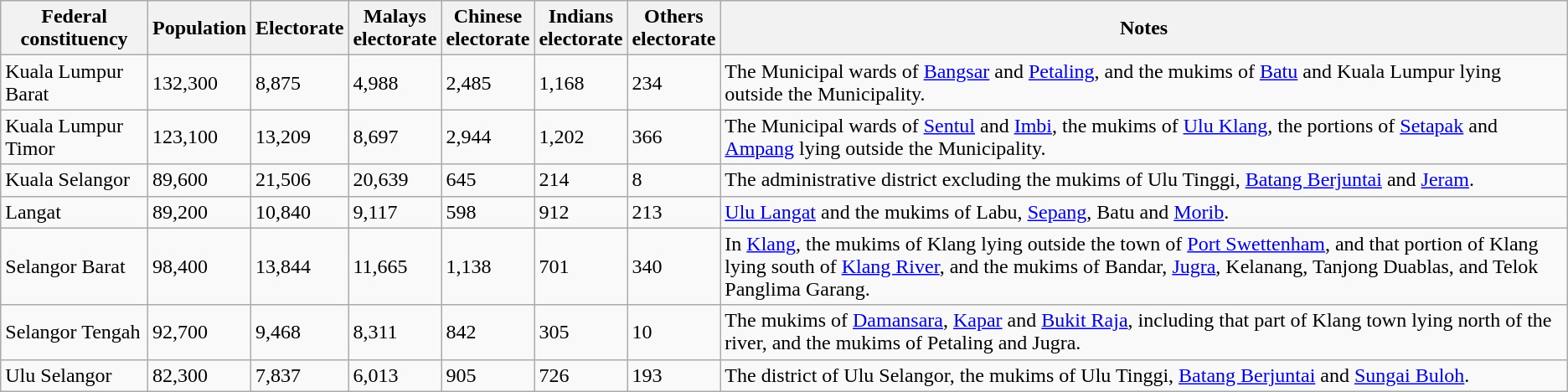<table class="wikitable sortable">
<tr>
<th>Federal constituency</th>
<th>Population</th>
<th>Electorate</th>
<th>Malays<br>electorate</th>
<th>Chinese<br>electorate</th>
<th>Indians<br>electorate</th>
<th>Others<br>electorate</th>
<th>Notes</th>
</tr>
<tr>
<td>Kuala Lumpur Barat</td>
<td>132,300</td>
<td>8,875</td>
<td>4,988</td>
<td>2,485</td>
<td>1,168</td>
<td>234</td>
<td>The Municipal wards of <a href='#'>Bangsar</a> and <a href='#'>Petaling</a>, and the mukims of <a href='#'>Batu</a> and Kuala Lumpur lying outside the Municipality.</td>
</tr>
<tr>
<td>Kuala Lumpur Timor</td>
<td>123,100</td>
<td>13,209</td>
<td>8,697</td>
<td>2,944</td>
<td>1,202</td>
<td>366</td>
<td>The Municipal wards of <a href='#'>Sentul</a> and <a href='#'>Imbi</a>, the mukims of <a href='#'>Ulu Klang</a>, the portions of <a href='#'>Setapak</a> and <a href='#'>Ampang</a> lying outside the Municipality.</td>
</tr>
<tr>
<td>Kuala Selangor</td>
<td>89,600</td>
<td>21,506</td>
<td>20,639</td>
<td>645</td>
<td>214</td>
<td>8</td>
<td>The administrative district excluding the mukims of Ulu Tinggi, <a href='#'>Batang Berjuntai</a> and <a href='#'>Jeram</a>.</td>
</tr>
<tr>
<td>Langat</td>
<td>89,200</td>
<td>10,840</td>
<td>9,117</td>
<td>598</td>
<td>912</td>
<td>213</td>
<td><a href='#'>Ulu Langat</a> and the mukims of Labu, <a href='#'>Sepang</a>, Batu and <a href='#'>Morib</a>.</td>
</tr>
<tr>
<td>Selangor Barat</td>
<td>98,400</td>
<td>13,844</td>
<td>11,665</td>
<td>1,138</td>
<td>701</td>
<td>340</td>
<td>In <a href='#'>Klang</a>, the mukims of Klang lying outside the town of <a href='#'>Port Swettenham</a>, and that portion of Klang lying south of <a href='#'>Klang River</a>, and the mukims of Bandar, <a href='#'>Jugra</a>, Kelanang, Tanjong Duablas, and Telok Panglima Garang.</td>
</tr>
<tr>
<td>Selangor Tengah</td>
<td>92,700</td>
<td>9,468</td>
<td>8,311</td>
<td>842</td>
<td>305</td>
<td>10</td>
<td>The mukims of <a href='#'>Damansara</a>, <a href='#'>Kapar</a> and <a href='#'>Bukit Raja</a>, including that part of Klang town lying north of the river, and the mukims of Petaling and Jugra.</td>
</tr>
<tr>
<td>Ulu Selangor</td>
<td>82,300</td>
<td>7,837</td>
<td>6,013</td>
<td>905</td>
<td>726</td>
<td>193</td>
<td>The district of Ulu Selangor, the mukims of Ulu Tinggi, <a href='#'>Batang Berjuntai</a> and <a href='#'>Sungai Buloh</a>.</td>
</tr>
</table>
